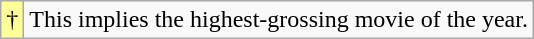<table class="wikitable">
<tr>
<td style="background-color:#FFFF99">†</td>
<td>This implies the highest-grossing movie of the year.</td>
</tr>
</table>
